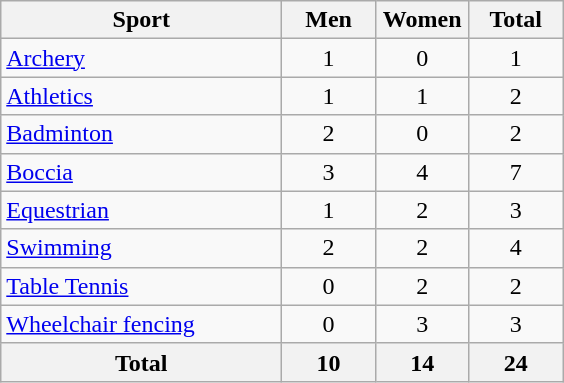<table class="wikitable sortable" style="text-align:center;">
<tr>
<th width=180>Sport</th>
<th width=55>Men</th>
<th width=55>Women</th>
<th width=55>Total</th>
</tr>
<tr>
<td align=left><a href='#'>Archery</a></td>
<td>1</td>
<td>0</td>
<td>1</td>
</tr>
<tr>
<td align=left><a href='#'>Athletics</a></td>
<td>1</td>
<td>1</td>
<td>2</td>
</tr>
<tr>
<td align=left><a href='#'>Badminton</a></td>
<td>2</td>
<td>0</td>
<td>2</td>
</tr>
<tr>
<td align=left><a href='#'>Boccia</a></td>
<td>3</td>
<td>4</td>
<td>7</td>
</tr>
<tr>
<td align=left><a href='#'>Equestrian</a></td>
<td>1</td>
<td>2</td>
<td>3</td>
</tr>
<tr>
<td align=left><a href='#'>Swimming</a></td>
<td>2</td>
<td>2</td>
<td>4</td>
</tr>
<tr>
<td align=left><a href='#'>Table Tennis</a></td>
<td>0</td>
<td>2</td>
<td>2</td>
</tr>
<tr>
<td align=left><a href='#'>Wheelchair fencing</a></td>
<td>0</td>
<td>3</td>
<td>3</td>
</tr>
<tr>
<th>Total</th>
<th>10</th>
<th>14</th>
<th>24</th>
</tr>
</table>
